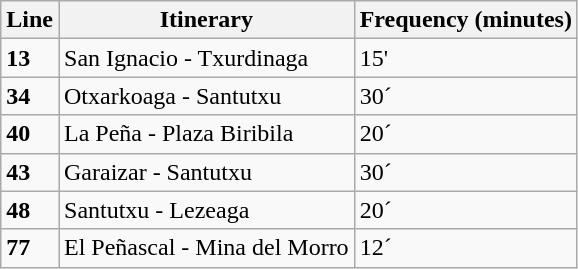<table class="wikitable">
<tr>
<th>Line</th>
<th>Itinerary</th>
<th>Frequency (minutes)</th>
</tr>
<tr --->
<td><strong>13</strong></td>
<td>San Ignacio - Txurdinaga</td>
<td>15'</td>
</tr>
<tr --->
<td><strong>34</strong></td>
<td>Otxarkoaga - Santutxu</td>
<td>30´</td>
</tr>
<tr --->
<td><strong>40</strong></td>
<td>La Peña - Plaza Biribila</td>
<td>20´</td>
</tr>
<tr --->
<td><strong>43</strong></td>
<td>Garaizar - Santutxu</td>
<td>30´</td>
</tr>
<tr --->
<td><strong>48</strong></td>
<td>Santutxu - Lezeaga</td>
<td>20´</td>
</tr>
<tr --->
<td><strong>77</strong></td>
<td>El Peñascal - Mina del Morro</td>
<td>12´</td>
</tr>
</table>
